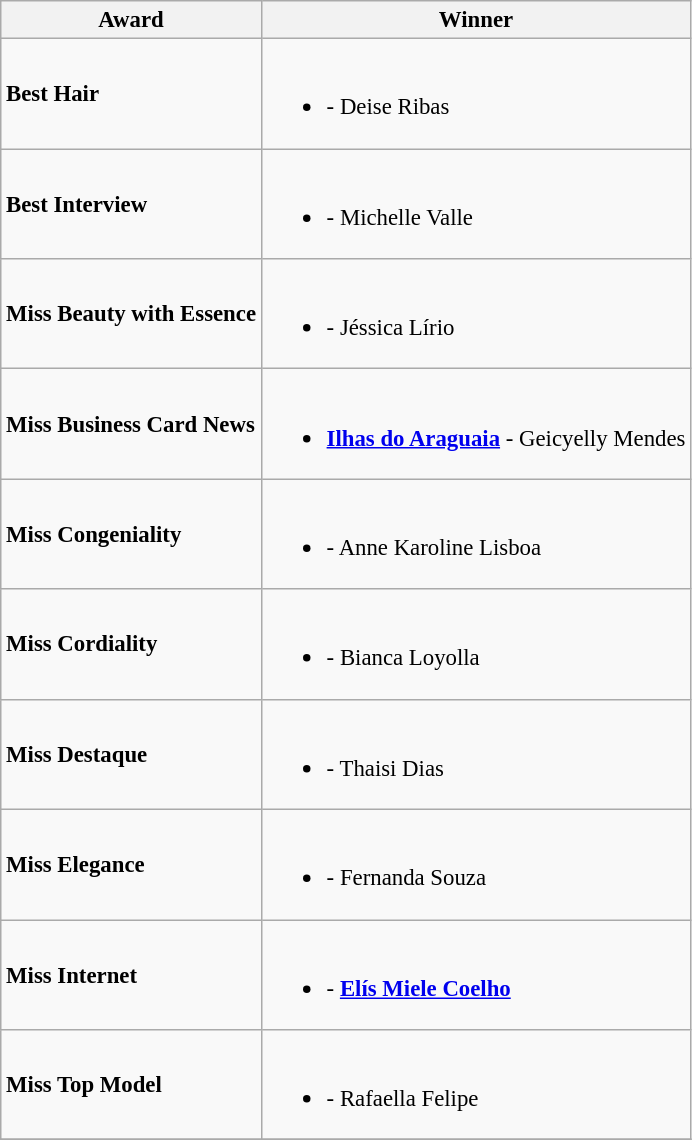<table class="wikitable sortable" style="font-size:95%;">
<tr>
<th>Award</th>
<th>Winner</th>
</tr>
<tr>
<td><strong>Best Hair</strong></td>
<td><br><ul><li><strong></strong> - Deise Ribas</li></ul></td>
</tr>
<tr>
<td><strong>Best Interview</strong></td>
<td><br><ul><li><strong></strong> - Michelle Valle</li></ul></td>
</tr>
<tr>
<td><strong>Miss Beauty with Essence</strong></td>
<td><br><ul><li><strong></strong> - Jéssica Lírio</li></ul></td>
</tr>
<tr>
<td><strong>Miss Business Card News</strong></td>
<td><br><ul><li><strong> <a href='#'>Ilhas do Araguaia</a></strong> - Geicyelly Mendes</li></ul></td>
</tr>
<tr>
<td><strong>Miss Congeniality</strong></td>
<td><br><ul><li><strong></strong> - Anne Karoline Lisboa</li></ul></td>
</tr>
<tr>
<td><strong>Miss Cordiality</strong></td>
<td><br><ul><li><strong></strong> - Bianca Loyolla</li></ul></td>
</tr>
<tr>
<td><strong>Miss Destaque</strong></td>
<td><br><ul><li><strong></strong> - Thaisi Dias</li></ul></td>
</tr>
<tr>
<td><strong>Miss Elegance</strong></td>
<td><br><ul><li><strong></strong> - Fernanda Souza</li></ul></td>
</tr>
<tr>
<td><strong>Miss Internet</strong></td>
<td><br><ul><li><strong></strong> - <strong><a href='#'>Elís Miele Coelho</a></strong></li></ul></td>
</tr>
<tr>
<td><strong>Miss Top Model</strong></td>
<td><br><ul><li><strong></strong> - Rafaella Felipe</li></ul></td>
</tr>
<tr>
</tr>
</table>
